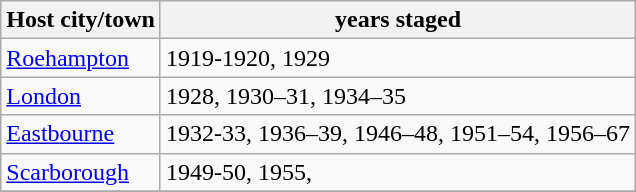<table class="wikitable">
<tr>
<th>Host city/town</th>
<th>years staged</th>
</tr>
<tr>
<td><a href='#'>Roehampton</a></td>
<td>1919-1920, 1929</td>
</tr>
<tr>
<td><a href='#'>London</a></td>
<td>1928, 1930–31, 1934–35</td>
</tr>
<tr>
<td><a href='#'>Eastbourne</a></td>
<td>1932-33, 1936–39, 1946–48, 1951–54, 1956–67</td>
</tr>
<tr>
<td><a href='#'>Scarborough</a></td>
<td>1949-50, 1955,</td>
</tr>
<tr>
</tr>
</table>
